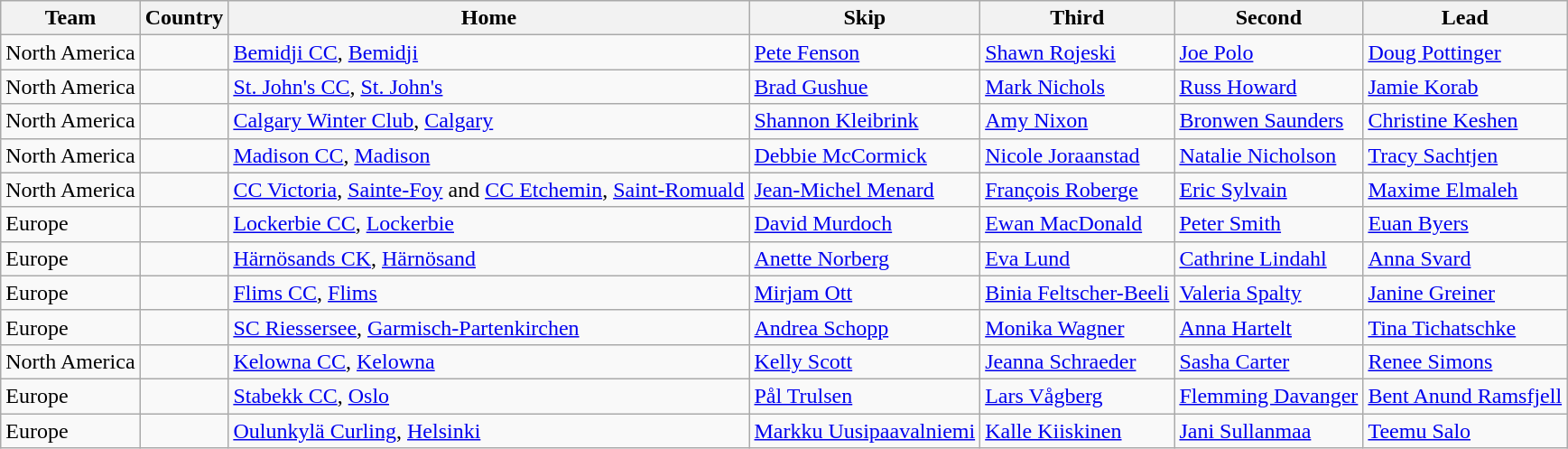<table class="wikitable">
<tr>
<th>Team</th>
<th>Country</th>
<th>Home</th>
<th>Skip</th>
<th>Third</th>
<th>Second</th>
<th>Lead</th>
</tr>
<tr>
<td>North America</td>
<td></td>
<td><a href='#'>Bemidji CC</a>, <a href='#'>Bemidji</a></td>
<td><a href='#'>Pete Fenson</a></td>
<td><a href='#'>Shawn Rojeski</a></td>
<td><a href='#'>Joe Polo</a></td>
<td><a href='#'>Doug Pottinger</a></td>
</tr>
<tr>
<td>North America</td>
<td></td>
<td><a href='#'>St. John's CC</a>, <a href='#'>St. John's</a></td>
<td><a href='#'>Brad Gushue</a></td>
<td><a href='#'>Mark Nichols</a></td>
<td><a href='#'>Russ Howard</a></td>
<td><a href='#'>Jamie Korab</a></td>
</tr>
<tr>
<td>North America</td>
<td></td>
<td><a href='#'>Calgary Winter Club</a>, <a href='#'>Calgary</a></td>
<td><a href='#'>Shannon Kleibrink</a></td>
<td><a href='#'>Amy Nixon</a></td>
<td><a href='#'>Bronwen Saunders</a></td>
<td><a href='#'>Christine Keshen</a></td>
</tr>
<tr>
<td>North America</td>
<td></td>
<td><a href='#'>Madison CC</a>, <a href='#'>Madison</a></td>
<td><a href='#'>Debbie McCormick</a></td>
<td><a href='#'>Nicole Joraanstad</a></td>
<td><a href='#'>Natalie Nicholson</a></td>
<td><a href='#'>Tracy Sachtjen</a></td>
</tr>
<tr>
<td>North America</td>
<td></td>
<td><a href='#'>CC Victoria</a>, <a href='#'>Sainte-Foy</a> and <a href='#'>CC Etchemin</a>, <a href='#'>Saint-Romuald</a></td>
<td><a href='#'>Jean-Michel Menard</a></td>
<td><a href='#'>François Roberge</a></td>
<td><a href='#'>Eric Sylvain</a></td>
<td><a href='#'>Maxime Elmaleh</a></td>
</tr>
<tr>
<td>Europe</td>
<td></td>
<td><a href='#'>Lockerbie CC</a>, <a href='#'>Lockerbie</a></td>
<td><a href='#'>David Murdoch</a></td>
<td><a href='#'>Ewan MacDonald</a></td>
<td><a href='#'>Peter Smith</a></td>
<td><a href='#'>Euan Byers</a></td>
</tr>
<tr>
<td>Europe</td>
<td></td>
<td><a href='#'>Härnösands CK</a>, <a href='#'>Härnösand</a></td>
<td><a href='#'>Anette Norberg</a></td>
<td><a href='#'>Eva Lund</a></td>
<td><a href='#'>Cathrine Lindahl</a></td>
<td><a href='#'>Anna Svard</a></td>
</tr>
<tr>
<td>Europe</td>
<td></td>
<td><a href='#'>Flims CC</a>, <a href='#'>Flims</a></td>
<td><a href='#'>Mirjam Ott</a></td>
<td><a href='#'>Binia Feltscher-Beeli</a></td>
<td><a href='#'>Valeria Spalty</a></td>
<td><a href='#'>Janine Greiner</a></td>
</tr>
<tr>
<td>Europe</td>
<td></td>
<td><a href='#'>SC Riessersee</a>, <a href='#'>Garmisch-Partenkirchen</a></td>
<td><a href='#'>Andrea Schopp</a></td>
<td><a href='#'>Monika Wagner</a></td>
<td><a href='#'>Anna Hartelt</a></td>
<td><a href='#'>Tina Tichatschke</a></td>
</tr>
<tr>
<td>North America</td>
<td></td>
<td><a href='#'>Kelowna CC</a>, <a href='#'>Kelowna</a></td>
<td><a href='#'>Kelly Scott</a></td>
<td><a href='#'>Jeanna Schraeder</a></td>
<td><a href='#'>Sasha Carter</a></td>
<td><a href='#'>Renee Simons</a></td>
</tr>
<tr>
<td>Europe</td>
<td></td>
<td><a href='#'>Stabekk CC</a>, <a href='#'>Oslo</a></td>
<td><a href='#'>Pål Trulsen</a></td>
<td><a href='#'>Lars Vågberg</a></td>
<td><a href='#'>Flemming Davanger</a></td>
<td><a href='#'>Bent Anund Ramsfjell</a></td>
</tr>
<tr>
<td>Europe</td>
<td></td>
<td><a href='#'>Oulunkylä Curling</a>, <a href='#'>Helsinki</a></td>
<td><a href='#'>Markku Uusipaavalniemi</a></td>
<td><a href='#'>Kalle Kiiskinen</a></td>
<td><a href='#'>Jani Sullanmaa</a></td>
<td><a href='#'>Teemu Salo</a></td>
</tr>
</table>
